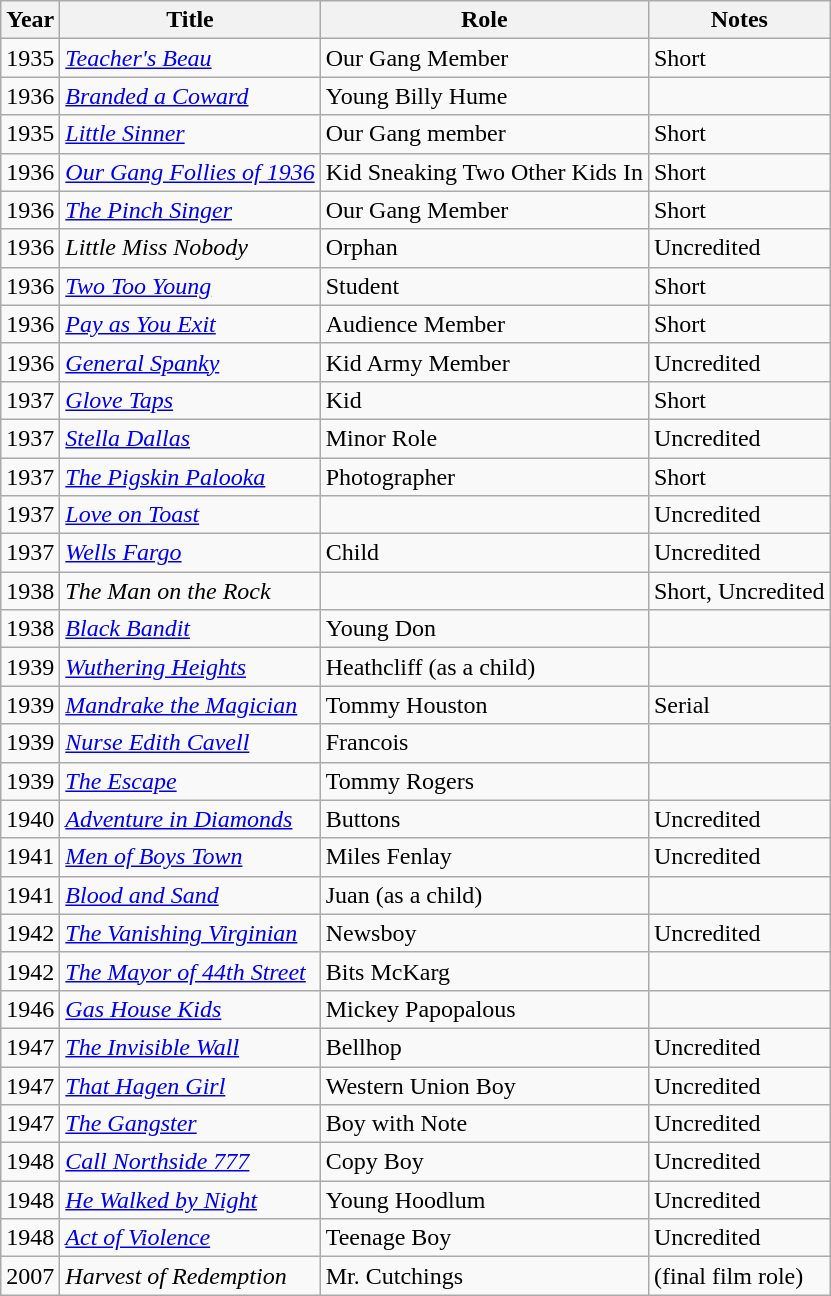<table class="wikitable">
<tr>
<th>Year</th>
<th>Title</th>
<th>Role</th>
<th>Notes</th>
</tr>
<tr>
<td>1935</td>
<td><em><a href='#'>Teacher's Beau</a></em></td>
<td>Our Gang Member</td>
<td>Short</td>
</tr>
<tr>
<td>1936</td>
<td><em><a href='#'>Branded a Coward</a></em></td>
<td>Young Billy Hume</td>
<td></td>
</tr>
<tr>
<td>1935</td>
<td><em><a href='#'>Little Sinner</a></em></td>
<td>Our Gang member</td>
<td>Short</td>
</tr>
<tr>
<td>1936</td>
<td><em><a href='#'>Our Gang Follies of 1936</a></em></td>
<td>Kid Sneaking Two Other Kids In</td>
<td>Short</td>
</tr>
<tr>
<td>1936</td>
<td><em><a href='#'>The Pinch Singer</a></em></td>
<td>Our Gang Member</td>
<td>Short</td>
</tr>
<tr>
<td>1936</td>
<td><em>Little Miss Nobody</em></td>
<td>Orphan</td>
<td>Uncredited</td>
</tr>
<tr>
<td>1936</td>
<td><em><a href='#'>Two Too Young</a></em></td>
<td>Student</td>
<td>Short</td>
</tr>
<tr>
<td>1936</td>
<td><em><a href='#'>Pay as You Exit</a></em></td>
<td>Audience Member</td>
<td>Short</td>
</tr>
<tr>
<td>1936</td>
<td><em><a href='#'>General Spanky</a></em></td>
<td>Kid Army Member</td>
<td>Uncredited</td>
</tr>
<tr>
<td>1937</td>
<td><em><a href='#'>Glove Taps</a></em></td>
<td>Kid</td>
<td>Short</td>
</tr>
<tr>
<td>1937</td>
<td><em><a href='#'>Stella Dallas</a></em></td>
<td>Minor Role</td>
<td>Uncredited</td>
</tr>
<tr>
<td>1937</td>
<td><em><a href='#'>The Pigskin Palooka</a></em></td>
<td>Photographer</td>
<td>Short</td>
</tr>
<tr>
<td>1937</td>
<td><em><a href='#'>Love on Toast</a></em></td>
<td></td>
<td>Uncredited</td>
</tr>
<tr>
<td>1937</td>
<td><em><a href='#'>Wells Fargo</a></em></td>
<td>Child</td>
<td>Uncredited</td>
</tr>
<tr>
<td>1938</td>
<td><em>The Man on the Rock</em></td>
<td></td>
<td>Short, Uncredited</td>
</tr>
<tr>
<td>1938</td>
<td><em><a href='#'>Black Bandit</a></em></td>
<td>Young Don</td>
<td></td>
</tr>
<tr>
<td>1939</td>
<td><em><a href='#'>Wuthering Heights</a></em></td>
<td>Heathcliff (as a child)</td>
<td></td>
</tr>
<tr>
<td>1939</td>
<td><em><a href='#'>Mandrake the Magician</a></em></td>
<td>Tommy Houston</td>
<td>Serial</td>
</tr>
<tr>
<td>1939</td>
<td><em><a href='#'>Nurse Edith Cavell</a></em></td>
<td>Francois</td>
<td></td>
</tr>
<tr>
<td>1939</td>
<td><em><a href='#'>The Escape</a></em></td>
<td>Tommy Rogers</td>
<td></td>
</tr>
<tr>
<td>1940</td>
<td><em><a href='#'>Adventure in Diamonds</a></em></td>
<td>Buttons</td>
<td>Uncredited</td>
</tr>
<tr>
<td>1941</td>
<td><em><a href='#'>Men of Boys Town</a></em></td>
<td>Miles Fenlay</td>
<td>Uncredited</td>
</tr>
<tr>
<td>1941</td>
<td><em><a href='#'>Blood and Sand</a></em></td>
<td>Juan (as a child)</td>
<td></td>
</tr>
<tr>
<td>1942</td>
<td><em><a href='#'>The Vanishing Virginian</a></em></td>
<td>Newsboy</td>
<td>Uncredited</td>
</tr>
<tr>
<td>1942</td>
<td><em><a href='#'>The Mayor of 44th Street</a></em></td>
<td>Bits McKarg</td>
<td></td>
</tr>
<tr>
<td>1946</td>
<td><em><a href='#'>Gas House Kids</a></em></td>
<td>Mickey Papopalous</td>
<td></td>
</tr>
<tr>
<td>1947</td>
<td><em><a href='#'>The Invisible Wall</a></em></td>
<td>Bellhop</td>
<td>Uncredited</td>
</tr>
<tr>
<td>1947</td>
<td><em><a href='#'>That Hagen Girl</a></em></td>
<td>Western Union Boy</td>
<td>Uncredited</td>
</tr>
<tr>
<td>1947</td>
<td><em><a href='#'>The Gangster</a></em></td>
<td>Boy with Note</td>
<td>Uncredited</td>
</tr>
<tr>
<td>1948</td>
<td><em><a href='#'>Call Northside 777</a></em></td>
<td>Copy Boy</td>
<td>Uncredited</td>
</tr>
<tr>
<td>1948</td>
<td><em><a href='#'>He Walked by Night</a></em></td>
<td>Young Hoodlum</td>
<td>Uncredited</td>
</tr>
<tr>
<td>1948</td>
<td><em><a href='#'>Act of Violence</a></em></td>
<td>Teenage Boy</td>
<td>Uncredited</td>
</tr>
<tr>
<td>2007</td>
<td><em>Harvest of Redemption</em></td>
<td>Mr. Cutchings</td>
<td>(final film role)</td>
</tr>
</table>
